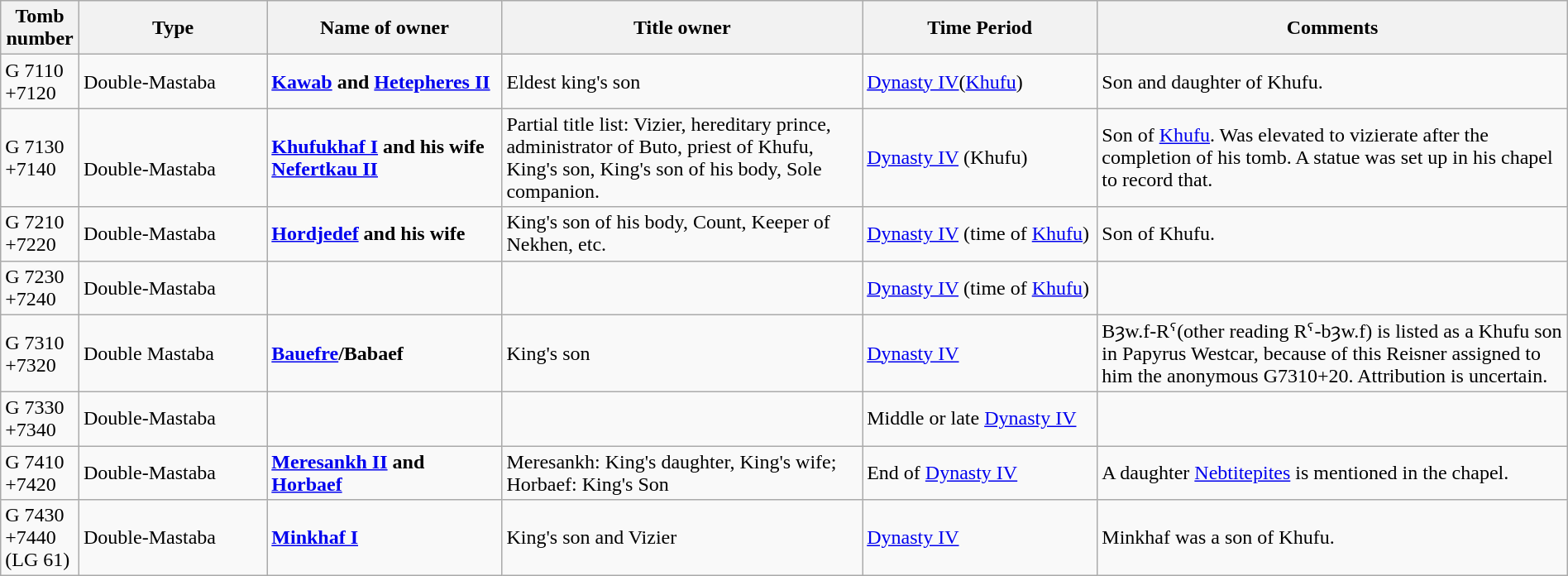<table class="wikitable" style="width: 100%;">
<tr>
<th width="5%">Tomb number</th>
<th width="12%">Type</th>
<th width="15%">Name of owner</th>
<th width="23%">Title owner</th>
<th width="15%">Time Period</th>
<th width="30%">Comments</th>
</tr>
<tr>
<td>G 7110 +7120</td>
<td>Double-Mastaba</td>
<td><strong><a href='#'>Kawab</a> and <a href='#'>Hetepheres II</a></strong></td>
<td>Eldest king's son</td>
<td><a href='#'>Dynasty IV</a>(<a href='#'>Khufu</a>)</td>
<td>Son and daughter of Khufu.</td>
</tr>
<tr>
<td>G 7130 +7140</td>
<td> <br> Double-Mastaba</td>
<td><strong><a href='#'>Khufukhaf I</a> and his wife <a href='#'>Nefertkau II</a></strong></td>
<td>Partial title list: Vizier, hereditary prince, administrator of Buto, priest of Khufu, King's son, King's son of his body, Sole companion.</td>
<td><a href='#'>Dynasty IV</a> (Khufu)</td>
<td>Son of <a href='#'>Khufu</a>. Was elevated to vizierate after the completion of his tomb. A statue was set up in his chapel to record that.</td>
</tr>
<tr>
<td>G 7210 +7220</td>
<td>Double-Mastaba</td>
<td><strong><a href='#'>Hordjedef</a> and his wife</strong></td>
<td>King's son of his body, Count, Keeper of Nekhen, etc.</td>
<td><a href='#'>Dynasty IV</a> (time of <a href='#'>Khufu</a>)</td>
<td>Son of Khufu.</td>
</tr>
<tr>
<td>G 7230 +7240</td>
<td>Double-Mastaba</td>
<td></td>
<td></td>
<td><a href='#'>Dynasty IV</a> (time of <a href='#'>Khufu</a>)</td>
<td></td>
</tr>
<tr>
<td>G 7310 +7320</td>
<td>Double Mastaba</td>
<td><strong><a href='#'>Bauefre</a>/Babaef</strong></td>
<td>King's son</td>
<td><a href='#'>Dynasty IV</a></td>
<td>Bȝw.f-Rˁ(other reading Rˁ-bȝw.f) is listed as a Khufu son in Papyrus Westcar, because of this Reisner assigned to him the anonymous G7310+20. Attribution is uncertain.</td>
</tr>
<tr>
<td>G 7330 +7340</td>
<td>Double-Mastaba</td>
<td></td>
<td></td>
<td>Middle or late <a href='#'>Dynasty IV</a></td>
<td></td>
</tr>
<tr>
<td>G 7410 +7420</td>
<td>Double-Mastaba</td>
<td><strong><a href='#'>Meresankh II</a> and <a href='#'>Horbaef</a></strong></td>
<td>Meresankh: King's daughter, King's wife; Horbaef: King's Son</td>
<td>End of <a href='#'>Dynasty IV</a></td>
<td>A daughter <a href='#'>Nebtitepites</a> is mentioned in the chapel.</td>
</tr>
<tr>
<td>G 7430 +7440 (LG 61)</td>
<td>Double-Mastaba</td>
<td><strong><a href='#'>Minkhaf I</a></strong></td>
<td>King's son and Vizier</td>
<td><a href='#'>Dynasty IV</a></td>
<td>Minkhaf was a son of Khufu.</td>
</tr>
</table>
